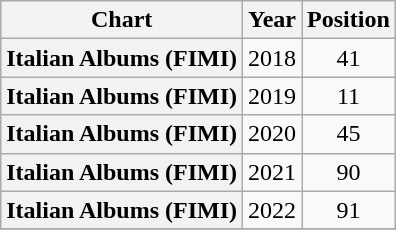<table class="wikitable plainrowheaders" style="text-align:center;">
<tr>
<th>Chart</th>
<th>Year</th>
<th>Position</th>
</tr>
<tr>
<th scope="row">Italian Albums (FIMI)</th>
<td>2018</td>
<td>41</td>
</tr>
<tr>
<th scope="row">Italian Albums (FIMI)</th>
<td>2019</td>
<td>11</td>
</tr>
<tr>
<th scope="row">Italian Albums (FIMI)</th>
<td>2020</td>
<td>45</td>
</tr>
<tr>
<th scope="row">Italian Albums (FIMI)</th>
<td>2021</td>
<td>90</td>
</tr>
<tr>
<th scope="row">Italian Albums (FIMI)</th>
<td>2022</td>
<td>91</td>
</tr>
<tr>
</tr>
</table>
